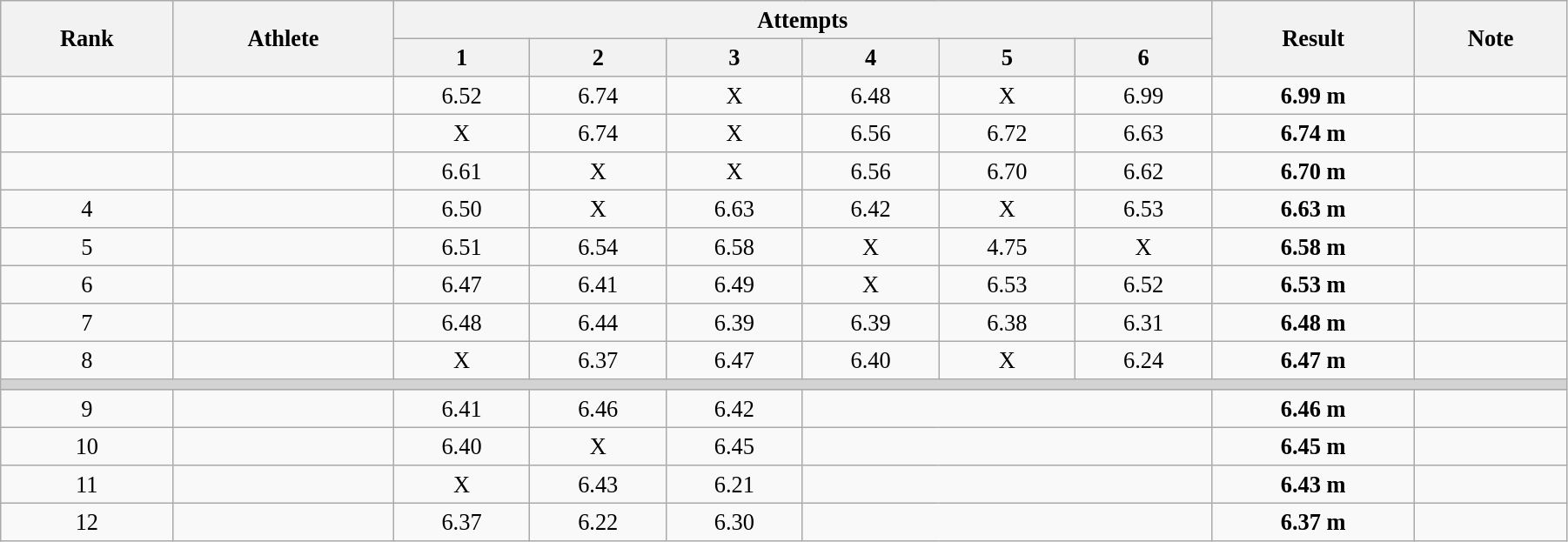<table class="wikitable" style=" text-align:center; font-size:110%;" width="95%">
<tr>
<th rowspan="2">Rank</th>
<th rowspan="2">Athlete</th>
<th colspan="6">Attempts</th>
<th rowspan="2">Result</th>
<th rowspan="2">Note</th>
</tr>
<tr>
<th>1</th>
<th>2</th>
<th>3</th>
<th>4</th>
<th>5</th>
<th>6</th>
</tr>
<tr>
<td></td>
<td align=left></td>
<td>6.52</td>
<td>6.74</td>
<td>X</td>
<td>6.48</td>
<td>X</td>
<td>6.99</td>
<td><strong>6.99 m </strong></td>
<td></td>
</tr>
<tr>
<td></td>
<td align=left></td>
<td>X</td>
<td>6.74</td>
<td>X</td>
<td>6.56</td>
<td>6.72</td>
<td>6.63</td>
<td><strong>6.74 m </strong></td>
<td></td>
</tr>
<tr>
<td></td>
<td align=left></td>
<td>6.61</td>
<td>X</td>
<td>X</td>
<td>6.56</td>
<td>6.70</td>
<td>6.62</td>
<td><strong>6.70 m </strong></td>
<td></td>
</tr>
<tr>
<td>4</td>
<td align=left></td>
<td>6.50</td>
<td>X</td>
<td>6.63</td>
<td>6.42</td>
<td>X</td>
<td>6.53</td>
<td><strong>6.63 m </strong></td>
<td></td>
</tr>
<tr>
<td>5</td>
<td align=left></td>
<td>6.51</td>
<td>6.54</td>
<td>6.58</td>
<td>X</td>
<td>4.75</td>
<td>X</td>
<td><strong>6.58 m </strong></td>
<td></td>
</tr>
<tr>
<td>6</td>
<td align=left></td>
<td>6.47</td>
<td>6.41</td>
<td>6.49</td>
<td>X</td>
<td>6.53</td>
<td>6.52</td>
<td><strong>6.53 m </strong></td>
<td></td>
</tr>
<tr>
<td>7</td>
<td align=left></td>
<td>6.48</td>
<td>6.44</td>
<td>6.39</td>
<td>6.39</td>
<td>6.38</td>
<td>6.31</td>
<td><strong>6.48 m </strong></td>
<td></td>
</tr>
<tr>
<td>8</td>
<td align=left></td>
<td>X</td>
<td>6.37</td>
<td>6.47</td>
<td>6.40</td>
<td>X</td>
<td>6.24</td>
<td><strong>6.47 m </strong></td>
<td></td>
</tr>
<tr>
<td colspan=10 bgcolor=lightgray></td>
</tr>
<tr>
<td>9</td>
<td align=left></td>
<td>6.41</td>
<td>6.46</td>
<td>6.42</td>
<td colspan=3></td>
<td><strong>6.46 m </strong></td>
<td></td>
</tr>
<tr>
<td>10</td>
<td align=left></td>
<td>6.40</td>
<td>X</td>
<td>6.45</td>
<td colspan=3></td>
<td><strong>6.45 m </strong></td>
<td></td>
</tr>
<tr>
<td>11</td>
<td align=left></td>
<td>X</td>
<td>6.43</td>
<td>6.21</td>
<td colspan=3></td>
<td><strong>6.43 m </strong></td>
<td></td>
</tr>
<tr>
<td>12</td>
<td align=left></td>
<td>6.37</td>
<td>6.22</td>
<td>6.30</td>
<td colspan=3></td>
<td><strong>6.37 m </strong></td>
<td></td>
</tr>
</table>
